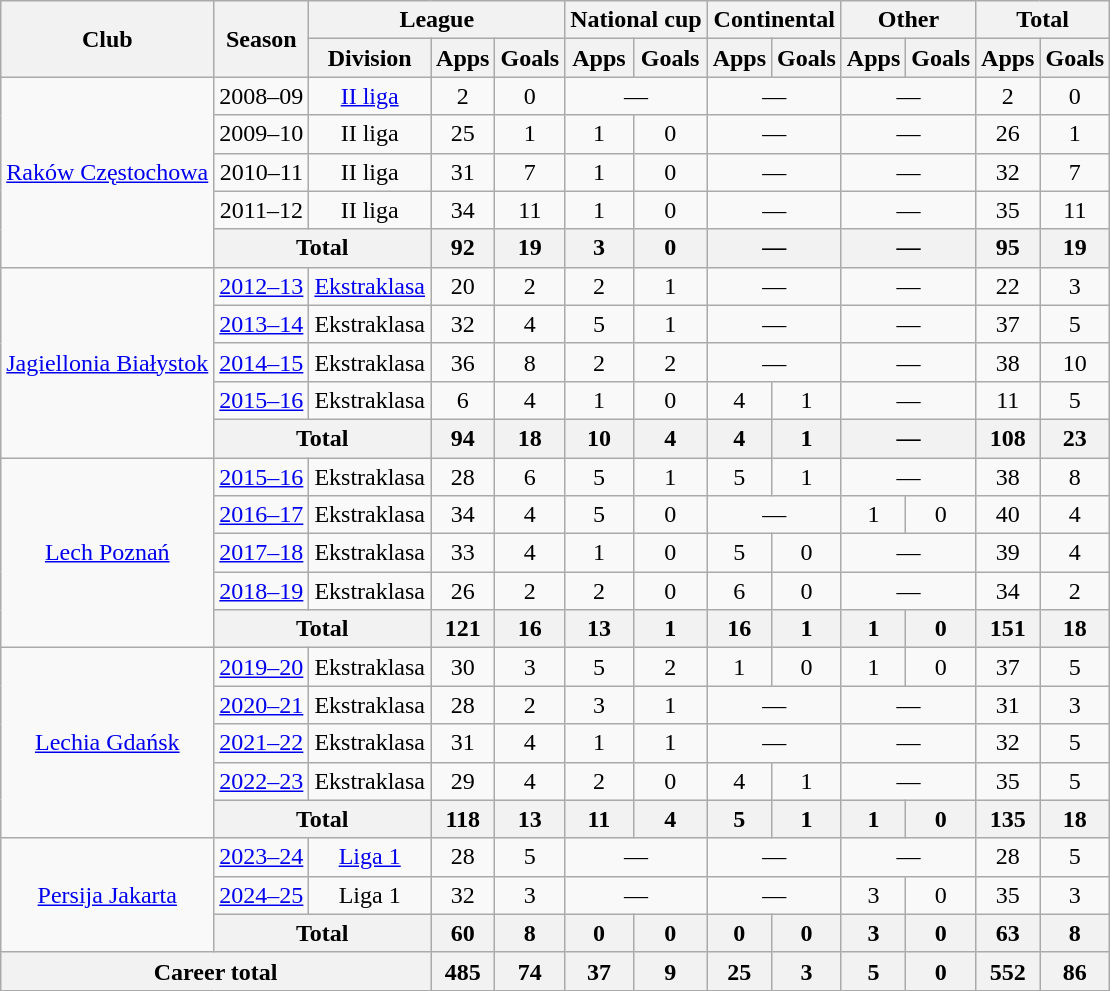<table class="wikitable" style="text-align: center;">
<tr>
<th rowspan="2">Club</th>
<th rowspan="2">Season</th>
<th colspan="3">League</th>
<th colspan="2">National cup</th>
<th colspan="2">Continental</th>
<th colspan="2">Other</th>
<th colspan="2">Total</th>
</tr>
<tr>
<th>Division</th>
<th>Apps</th>
<th>Goals</th>
<th>Apps</th>
<th>Goals</th>
<th>Apps</th>
<th>Goals</th>
<th>Apps</th>
<th>Goals</th>
<th>Apps</th>
<th>Goals</th>
</tr>
<tr>
<td rowspan="5"><a href='#'>Raków Częstochowa</a></td>
<td>2008–09</td>
<td><a href='#'>II liga</a></td>
<td>2</td>
<td>0</td>
<td colspan="2">—</td>
<td colspan="2">—</td>
<td colspan="2">—</td>
<td>2</td>
<td>0</td>
</tr>
<tr>
<td>2009–10</td>
<td>II liga</td>
<td>25</td>
<td>1</td>
<td>1</td>
<td>0</td>
<td colspan="2">—</td>
<td colspan="2">—</td>
<td>26</td>
<td>1</td>
</tr>
<tr>
<td>2010–11</td>
<td>II liga</td>
<td>31</td>
<td>7</td>
<td>1</td>
<td>0</td>
<td colspan="2">—</td>
<td colspan="2">—</td>
<td>32</td>
<td>7</td>
</tr>
<tr>
<td>2011–12</td>
<td>II liga</td>
<td>34</td>
<td>11</td>
<td>1</td>
<td>0</td>
<td colspan="2">—</td>
<td colspan="2">—</td>
<td>35</td>
<td>11</td>
</tr>
<tr>
<th colspan="2">Total</th>
<th>92</th>
<th>19</th>
<th>3</th>
<th>0</th>
<th colspan="2">—</th>
<th colspan="2">—</th>
<th>95</th>
<th>19</th>
</tr>
<tr>
<td rowspan="5"><a href='#'>Jagiellonia Białystok</a></td>
<td><a href='#'>2012–13</a></td>
<td><a href='#'>Ekstraklasa</a></td>
<td>20</td>
<td>2</td>
<td>2</td>
<td>1</td>
<td colspan="2">—</td>
<td colspan="2">—</td>
<td>22</td>
<td>3</td>
</tr>
<tr>
<td><a href='#'>2013–14</a></td>
<td>Ekstraklasa</td>
<td>32</td>
<td>4</td>
<td>5</td>
<td>1</td>
<td colspan="2">—</td>
<td colspan="2">—</td>
<td>37</td>
<td>5</td>
</tr>
<tr>
<td><a href='#'>2014–15</a></td>
<td>Ekstraklasa</td>
<td>36</td>
<td>8</td>
<td>2</td>
<td>2</td>
<td colspan="2">—</td>
<td colspan="2">—</td>
<td>38</td>
<td>10</td>
</tr>
<tr>
<td><a href='#'>2015–16</a></td>
<td>Ekstraklasa</td>
<td>6</td>
<td>4</td>
<td>1</td>
<td>0</td>
<td>4</td>
<td>1</td>
<td colspan="2">—</td>
<td>11</td>
<td>5</td>
</tr>
<tr>
<th colspan="2">Total</th>
<th>94</th>
<th>18</th>
<th>10</th>
<th>4</th>
<th>4</th>
<th>1</th>
<th colspan="2">—</th>
<th>108</th>
<th>23</th>
</tr>
<tr>
<td rowspan="5"><a href='#'>Lech Poznań</a></td>
<td><a href='#'>2015–16</a></td>
<td>Ekstraklasa</td>
<td>28</td>
<td>6</td>
<td>5</td>
<td>1</td>
<td>5</td>
<td>1</td>
<td colspan="2">—</td>
<td>38</td>
<td>8</td>
</tr>
<tr>
<td><a href='#'>2016–17</a></td>
<td>Ekstraklasa</td>
<td>34</td>
<td>4</td>
<td>5</td>
<td>0</td>
<td colspan="2">—</td>
<td>1</td>
<td>0</td>
<td>40</td>
<td>4</td>
</tr>
<tr>
<td><a href='#'>2017–18</a></td>
<td>Ekstraklasa</td>
<td>33</td>
<td>4</td>
<td>1</td>
<td>0</td>
<td>5</td>
<td>0</td>
<td colspan="2">—</td>
<td>39</td>
<td>4</td>
</tr>
<tr>
<td><a href='#'>2018–19</a></td>
<td>Ekstraklasa</td>
<td>26</td>
<td>2</td>
<td>2</td>
<td>0</td>
<td>6</td>
<td>0</td>
<td colspan="2">—</td>
<td>34</td>
<td>2</td>
</tr>
<tr>
<th colspan="2">Total</th>
<th>121</th>
<th>16</th>
<th>13</th>
<th>1</th>
<th>16</th>
<th>1</th>
<th>1</th>
<th>0</th>
<th>151</th>
<th>18</th>
</tr>
<tr>
<td rowspan="5"><a href='#'>Lechia Gdańsk</a></td>
<td><a href='#'>2019–20</a></td>
<td>Ekstraklasa</td>
<td>30</td>
<td>3</td>
<td>5</td>
<td>2</td>
<td>1</td>
<td>0</td>
<td>1</td>
<td>0</td>
<td>37</td>
<td>5</td>
</tr>
<tr>
<td><a href='#'>2020–21</a></td>
<td>Ekstraklasa</td>
<td>28</td>
<td>2</td>
<td>3</td>
<td>1</td>
<td colspan="2">—</td>
<td colspan="2">—</td>
<td>31</td>
<td>3</td>
</tr>
<tr>
<td><a href='#'>2021–22</a></td>
<td>Ekstraklasa</td>
<td>31</td>
<td>4</td>
<td>1</td>
<td>1</td>
<td colspan="2">—</td>
<td colspan="2">—</td>
<td>32</td>
<td>5</td>
</tr>
<tr>
<td><a href='#'>2022–23</a></td>
<td>Ekstraklasa</td>
<td>29</td>
<td>4</td>
<td>2</td>
<td>0</td>
<td>4</td>
<td>1</td>
<td colspan="2">—</td>
<td>35</td>
<td>5</td>
</tr>
<tr>
<th colspan="2">Total</th>
<th>118</th>
<th>13</th>
<th>11</th>
<th>4</th>
<th>5</th>
<th>1</th>
<th>1</th>
<th>0</th>
<th>135</th>
<th>18</th>
</tr>
<tr>
<td rowspan="3"><a href='#'>Persija Jakarta</a></td>
<td><a href='#'>2023–24</a></td>
<td><a href='#'>Liga 1</a></td>
<td>28</td>
<td>5</td>
<td colspan="2">—</td>
<td colspan="2">—</td>
<td colspan="2">—</td>
<td>28</td>
<td>5</td>
</tr>
<tr>
<td><a href='#'>2024–25</a></td>
<td>Liga 1</td>
<td>32</td>
<td>3</td>
<td colspan="2">—</td>
<td colspan="2">—</td>
<td>3</td>
<td>0</td>
<td>35</td>
<td>3</td>
</tr>
<tr>
<th colspan="2">Total</th>
<th>60</th>
<th>8</th>
<th>0</th>
<th>0</th>
<th>0</th>
<th>0</th>
<th>3</th>
<th>0</th>
<th>63</th>
<th>8</th>
</tr>
<tr>
<th colspan="3">Career total</th>
<th>485</th>
<th>74</th>
<th>37</th>
<th>9</th>
<th>25</th>
<th>3</th>
<th>5</th>
<th>0</th>
<th>552</th>
<th>86</th>
</tr>
</table>
